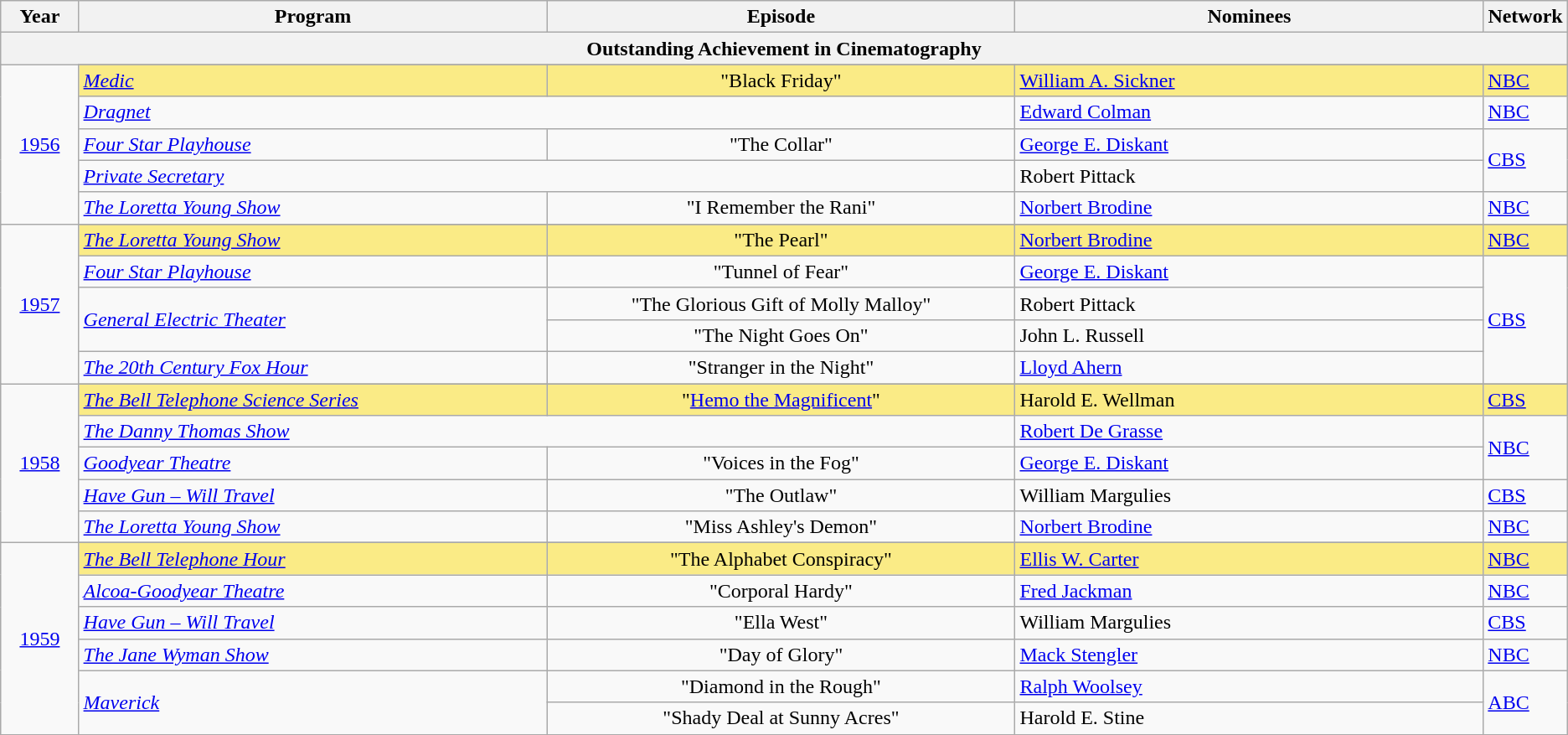<table class="wikitable">
<tr>
<th width="5%">Year</th>
<th width="30%">Program</th>
<th width="30%">Episode</th>
<th width="30%">Nominees</th>
<th width="5%">Network</th>
</tr>
<tr>
<th colspan="5">Outstanding Achievement in Cinematography</th>
</tr>
<tr>
<td rowspan="6" align=center><a href='#'>1956</a><br></td>
</tr>
<tr style="background:#FAEB86;">
<td><em><a href='#'>Medic</a></em></td>
<td align=center>"Black Friday"</td>
<td><a href='#'>William A. Sickner</a></td>
<td><a href='#'>NBC</a></td>
</tr>
<tr>
<td colspan=2><em><a href='#'>Dragnet</a></em></td>
<td><a href='#'>Edward Colman</a></td>
<td><a href='#'>NBC</a></td>
</tr>
<tr>
<td><em><a href='#'>Four Star Playhouse</a></em></td>
<td align=center>"The Collar"</td>
<td><a href='#'>George E. Diskant</a></td>
<td rowspan=2><a href='#'>CBS</a></td>
</tr>
<tr>
<td colspan=2><em><a href='#'>Private Secretary</a></em></td>
<td>Robert Pittack</td>
</tr>
<tr>
<td><em><a href='#'>The Loretta Young Show</a></em></td>
<td align=center>"I Remember the Rani"</td>
<td><a href='#'>Norbert Brodine</a></td>
<td><a href='#'>NBC</a></td>
</tr>
<tr>
<td rowspan="6" align=center><a href='#'>1957</a><br></td>
</tr>
<tr style="background:#FAEB86;">
<td><em><a href='#'>The Loretta Young Show</a></em></td>
<td align=center>"The Pearl"</td>
<td><a href='#'>Norbert Brodine</a></td>
<td><a href='#'>NBC</a></td>
</tr>
<tr>
<td><em><a href='#'>Four Star Playhouse</a></em></td>
<td align=center>"Tunnel of Fear"</td>
<td><a href='#'>George E. Diskant</a></td>
<td rowspan=4><a href='#'>CBS</a></td>
</tr>
<tr>
<td rowspan=2><em><a href='#'>General Electric Theater</a></em></td>
<td align=center>"The Glorious Gift of Molly Malloy"</td>
<td>Robert Pittack</td>
</tr>
<tr>
<td align=center>"The Night Goes On"</td>
<td>John L. Russell</td>
</tr>
<tr>
<td><em><a href='#'>The 20th Century Fox Hour</a></em></td>
<td align=center>"Stranger in the Night"</td>
<td><a href='#'>Lloyd Ahern</a></td>
</tr>
<tr>
<td rowspan="6" align=center><a href='#'>1958</a><br></td>
</tr>
<tr style="background:#FAEB86;">
<td><em><a href='#'>The Bell Telephone Science Series</a></em></td>
<td align=center>"<a href='#'>Hemo the Magnificent</a>"</td>
<td>Harold E. Wellman</td>
<td><a href='#'>CBS</a></td>
</tr>
<tr>
<td colspan=2><em><a href='#'>The Danny Thomas Show</a></em></td>
<td><a href='#'>Robert De Grasse</a></td>
<td rowspan=2><a href='#'>NBC</a></td>
</tr>
<tr>
<td><em><a href='#'>Goodyear Theatre</a></em></td>
<td align=center>"Voices in the Fog"</td>
<td><a href='#'>George E. Diskant</a></td>
</tr>
<tr>
<td><em><a href='#'>Have Gun – Will Travel</a></em></td>
<td align=center>"The Outlaw"</td>
<td>William Margulies</td>
<td><a href='#'>CBS</a></td>
</tr>
<tr>
<td><em><a href='#'>The Loretta Young Show</a></em></td>
<td align=center>"Miss Ashley's Demon"</td>
<td><a href='#'>Norbert Brodine</a></td>
<td><a href='#'>NBC</a></td>
</tr>
<tr>
<td rowspan="7" align=center><a href='#'>1959</a><br></td>
</tr>
<tr style="background:#FAEB86;">
<td><em><a href='#'>The Bell Telephone Hour</a></em></td>
<td align=center>"The Alphabet Conspiracy"</td>
<td><a href='#'>Ellis W. Carter</a></td>
<td><a href='#'>NBC</a></td>
</tr>
<tr>
<td><em><a href='#'>Alcoa-Goodyear Theatre</a></em></td>
<td align=center>"Corporal Hardy"</td>
<td><a href='#'>Fred Jackman</a></td>
<td><a href='#'>NBC</a></td>
</tr>
<tr>
<td><em><a href='#'>Have Gun – Will Travel</a></em></td>
<td align=center>"Ella West"</td>
<td>William Margulies</td>
<td><a href='#'>CBS</a></td>
</tr>
<tr>
<td><em><a href='#'>The Jane Wyman Show</a></em></td>
<td align=center>"Day of Glory"</td>
<td><a href='#'>Mack Stengler</a></td>
<td><a href='#'>NBC</a></td>
</tr>
<tr>
<td rowspan=2><em><a href='#'>Maverick</a></em></td>
<td align=center>"Diamond in the Rough"</td>
<td><a href='#'>Ralph Woolsey</a></td>
<td rowspan=2><a href='#'>ABC</a></td>
</tr>
<tr>
<td align=center>"Shady Deal at Sunny Acres"</td>
<td>Harold E. Stine</td>
</tr>
<tr>
</tr>
</table>
